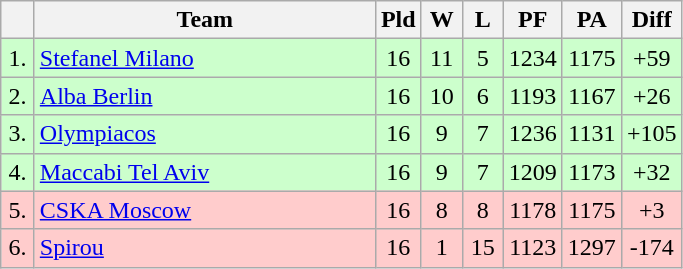<table class="wikitable" style="text-align:center">
<tr>
<th width=15></th>
<th width=220>Team</th>
<th width=20>Pld</th>
<th width=20>W</th>
<th width=20>L</th>
<th width=20>PF</th>
<th width=20>PA</th>
<th width=30>Diff</th>
</tr>
<tr style="background: #ccffcc;">
<td>1.</td>
<td align=left> <a href='#'>Stefanel Milano</a></td>
<td>16</td>
<td>11</td>
<td>5</td>
<td>1234</td>
<td>1175</td>
<td>+59</td>
</tr>
<tr style="background: #ccffcc;">
<td>2.</td>
<td align=left> <a href='#'>Alba Berlin</a></td>
<td>16</td>
<td>10</td>
<td>6</td>
<td>1193</td>
<td>1167</td>
<td>+26</td>
</tr>
<tr style="background: #ccffcc;">
<td>3.</td>
<td align=left> <a href='#'>Olympiacos</a></td>
<td>16</td>
<td>9</td>
<td>7</td>
<td>1236</td>
<td>1131</td>
<td>+105</td>
</tr>
<tr bgcolor="#ccffcc">
<td>4.</td>
<td align=left> <a href='#'>Maccabi Tel Aviv</a></td>
<td>16</td>
<td>9</td>
<td>7</td>
<td>1209</td>
<td>1173</td>
<td>+32</td>
</tr>
<tr style="background: #ffcccc;">
<td>5.</td>
<td align=left> <a href='#'>CSKA Moscow</a></td>
<td>16</td>
<td>8</td>
<td>8</td>
<td>1178</td>
<td>1175</td>
<td>+3</td>
</tr>
<tr style="background: #ffcccc;">
<td>6.</td>
<td align=left> <a href='#'>Spirou</a></td>
<td>16</td>
<td>1</td>
<td>15</td>
<td>1123</td>
<td>1297</td>
<td>-174</td>
</tr>
</table>
